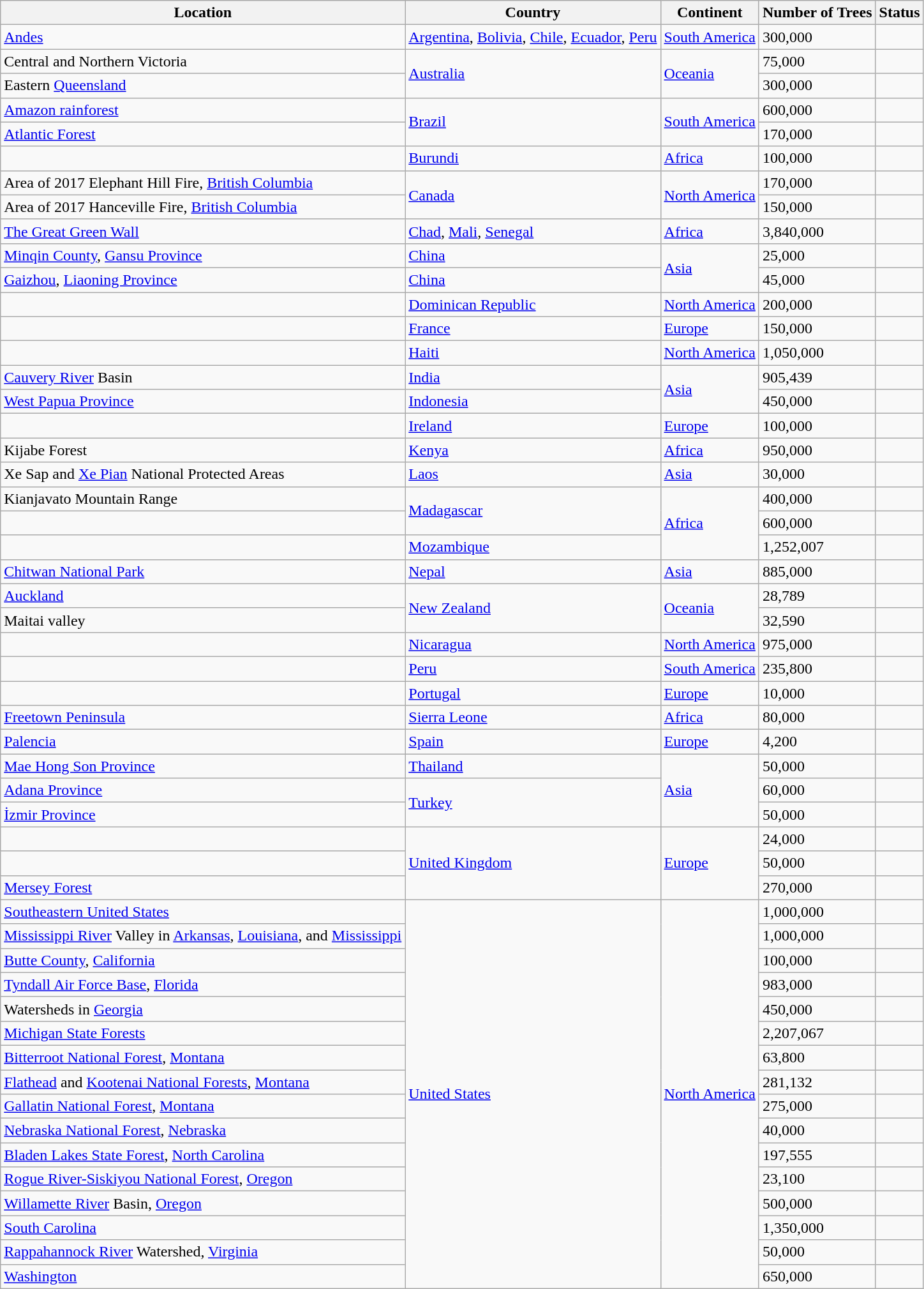<table class="wikitable sortable">
<tr>
<th>Location</th>
<th>Country</th>
<th>Continent</th>
<th>Number of Trees</th>
<th>Status</th>
</tr>
<tr>
<td><a href='#'>Andes</a></td>
<td><a href='#'>Argentina</a>, <a href='#'>Bolivia</a>, <a href='#'>Chile</a>, <a href='#'>Ecuador</a>, <a href='#'>Peru</a></td>
<td><a href='#'>South America</a></td>
<td>300,000</td>
<td></td>
</tr>
<tr>
<td>Central and Northern Victoria</td>
<td rowspan="2"><a href='#'>Australia</a></td>
<td rowspan="2"><a href='#'>Oceania</a></td>
<td>75,000</td>
<td></td>
</tr>
<tr>
<td>Eastern <a href='#'>Queensland</a></td>
<td>300,000</td>
<td></td>
</tr>
<tr>
<td><a href='#'>Amazon rainforest</a></td>
<td rowspan="2"><a href='#'>Brazil</a></td>
<td rowspan="2"><a href='#'>South America</a></td>
<td>600,000</td>
<td></td>
</tr>
<tr>
<td><a href='#'>Atlantic Forest</a></td>
<td>170,000</td>
<td></td>
</tr>
<tr>
<td></td>
<td><a href='#'>Burundi</a></td>
<td><a href='#'>Africa</a></td>
<td>100,000</td>
<td></td>
</tr>
<tr>
<td>Area of 2017 Elephant Hill Fire, <a href='#'>British Columbia</a></td>
<td rowspan="2"><a href='#'>Canada</a></td>
<td rowspan="2"><a href='#'>North America</a></td>
<td>170,000</td>
<td></td>
</tr>
<tr>
<td>Area of 2017 Hanceville Fire, <a href='#'>British Columbia</a></td>
<td>150,000</td>
<td></td>
</tr>
<tr>
<td><a href='#'>The Great Green Wall</a></td>
<td><a href='#'>Chad</a>, <a href='#'>Mali</a>, <a href='#'>Senegal</a></td>
<td><a href='#'>Africa</a></td>
<td>3,840,000</td>
<td></td>
</tr>
<tr>
<td><a href='#'>Minqin County</a>, <a href='#'>Gansu Province</a></td>
<td><a href='#'>China</a></td>
<td rowspan="2"><a href='#'>Asia</a></td>
<td>25,000</td>
<td></td>
</tr>
<tr>
<td><a href='#'>Gaizhou</a>, <a href='#'>Liaoning Province</a></td>
<td><a href='#'>China</a></td>
<td>45,000</td>
<td></td>
</tr>
<tr>
<td></td>
<td><a href='#'>Dominican Republic</a></td>
<td><a href='#'>North America</a></td>
<td>200,000</td>
<td></td>
</tr>
<tr>
<td></td>
<td><a href='#'>France</a></td>
<td><a href='#'>Europe</a></td>
<td>150,000</td>
<td></td>
</tr>
<tr>
<td></td>
<td><a href='#'>Haiti</a></td>
<td><a href='#'>North America</a></td>
<td>1,050,000</td>
<td></td>
</tr>
<tr>
<td><a href='#'>Cauvery River</a> Basin</td>
<td><a href='#'>India</a></td>
<td rowspan="2"><a href='#'>Asia</a></td>
<td>905,439</td>
<td></td>
</tr>
<tr>
<td><a href='#'>West Papua Province</a></td>
<td><a href='#'>Indonesia</a></td>
<td>450,000</td>
<td></td>
</tr>
<tr>
<td></td>
<td><a href='#'>Ireland</a></td>
<td><a href='#'>Europe</a></td>
<td>100,000</td>
<td></td>
</tr>
<tr>
<td>Kijabe Forest</td>
<td><a href='#'>Kenya</a></td>
<td><a href='#'>Africa</a></td>
<td>950,000</td>
<td></td>
</tr>
<tr>
<td>Xe Sap and <a href='#'>Xe Pian</a> National Protected Areas</td>
<td><a href='#'>Laos</a></td>
<td><a href='#'>Asia</a></td>
<td>30,000</td>
<td></td>
</tr>
<tr>
<td>Kianjavato Mountain Range</td>
<td rowspan="2"><a href='#'>Madagascar</a></td>
<td rowspan="3"><a href='#'>Africa</a></td>
<td>400,000</td>
<td></td>
</tr>
<tr>
<td></td>
<td>600,000</td>
<td></td>
</tr>
<tr>
<td></td>
<td><a href='#'>Mozambique</a></td>
<td>1,252,007</td>
<td></td>
</tr>
<tr>
<td><a href='#'>Chitwan National Park</a></td>
<td><a href='#'>Nepal</a></td>
<td><a href='#'>Asia</a></td>
<td>885,000</td>
<td></td>
</tr>
<tr>
<td><a href='#'>Auckland</a></td>
<td rowspan="2"><a href='#'>New Zealand</a></td>
<td rowspan="2"><a href='#'>Oceania</a></td>
<td>28,789</td>
<td></td>
</tr>
<tr>
<td>Maitai valley</td>
<td>32,590</td>
<td></td>
</tr>
<tr>
<td></td>
<td><a href='#'>Nicaragua</a></td>
<td><a href='#'>North America</a></td>
<td>975,000</td>
<td></td>
</tr>
<tr>
<td></td>
<td><a href='#'>Peru</a></td>
<td><a href='#'>South America</a></td>
<td>235,800</td>
<td></td>
</tr>
<tr>
<td></td>
<td><a href='#'>Portugal</a></td>
<td><a href='#'>Europe</a></td>
<td>10,000</td>
<td></td>
</tr>
<tr>
<td><a href='#'>Freetown Peninsula</a></td>
<td><a href='#'>Sierra Leone</a></td>
<td><a href='#'>Africa</a></td>
<td>80,000</td>
<td></td>
</tr>
<tr>
<td><a href='#'>Palencia</a></td>
<td><a href='#'>Spain</a></td>
<td><a href='#'>Europe</a></td>
<td>4,200</td>
<td></td>
</tr>
<tr>
<td><a href='#'>Mae Hong Son Province</a></td>
<td><a href='#'>Thailand</a></td>
<td rowspan="3"><a href='#'>Asia</a></td>
<td>50,000</td>
<td></td>
</tr>
<tr>
<td><a href='#'>Adana Province</a></td>
<td rowspan="2"><a href='#'>Turkey</a></td>
<td>60,000</td>
<td></td>
</tr>
<tr>
<td><a href='#'>İzmir Province</a></td>
<td>50,000</td>
<td></td>
</tr>
<tr>
<td></td>
<td rowspan="3"><a href='#'>United Kingdom</a></td>
<td rowspan="3"><a href='#'>Europe</a></td>
<td>24,000</td>
<td></td>
</tr>
<tr>
<td></td>
<td>50,000</td>
<td></td>
</tr>
<tr>
<td><a href='#'>Mersey Forest</a></td>
<td>270,000</td>
<td></td>
</tr>
<tr>
<td><a href='#'>Southeastern United States</a></td>
<td rowspan="16"><a href='#'>United States</a></td>
<td rowspan="16"><a href='#'>North America</a></td>
<td>1,000,000</td>
<td></td>
</tr>
<tr>
<td><a href='#'>Mississippi River</a> Valley in <a href='#'>Arkansas</a>, <a href='#'>Louisiana</a>, and <a href='#'>Mississippi</a></td>
<td>1,000,000</td>
<td></td>
</tr>
<tr>
<td><a href='#'>Butte County</a>, <a href='#'>California</a></td>
<td>100,000</td>
<td></td>
</tr>
<tr>
<td><a href='#'>Tyndall Air Force Base</a>, <a href='#'>Florida</a></td>
<td>983,000</td>
<td></td>
</tr>
<tr>
<td>Watersheds in <a href='#'>Georgia</a></td>
<td>450,000</td>
<td></td>
</tr>
<tr>
<td><a href='#'>Michigan State Forests</a></td>
<td>2,207,067</td>
<td></td>
</tr>
<tr>
<td><a href='#'>Bitterroot National Forest</a>, <a href='#'>Montana</a></td>
<td>63,800</td>
<td></td>
</tr>
<tr>
<td><a href='#'>Flathead</a> and <a href='#'>Kootenai National Forests</a>, <a href='#'>Montana</a></td>
<td>281,132</td>
<td></td>
</tr>
<tr>
<td><a href='#'>Gallatin National Forest</a>, <a href='#'>Montana</a></td>
<td>275,000</td>
<td></td>
</tr>
<tr>
<td><a href='#'>Nebraska National Forest</a>, <a href='#'>Nebraska</a></td>
<td>40,000</td>
<td></td>
</tr>
<tr>
<td><a href='#'>Bladen Lakes State Forest</a>, <a href='#'>North Carolina</a></td>
<td>197,555</td>
<td></td>
</tr>
<tr>
<td><a href='#'>Rogue River-Siskiyou National Forest</a>, <a href='#'>Oregon</a></td>
<td>23,100</td>
<td></td>
</tr>
<tr>
<td><a href='#'>Willamette River</a> Basin, <a href='#'>Oregon</a></td>
<td>500,000</td>
<td></td>
</tr>
<tr>
<td><a href='#'>South Carolina</a></td>
<td>1,350,000</td>
<td></td>
</tr>
<tr>
<td><a href='#'>Rappahannock River</a> Watershed, <a href='#'>Virginia</a></td>
<td>50,000</td>
<td></td>
</tr>
<tr>
<td><a href='#'>Washington</a></td>
<td>650,000</td>
<td></td>
</tr>
</table>
